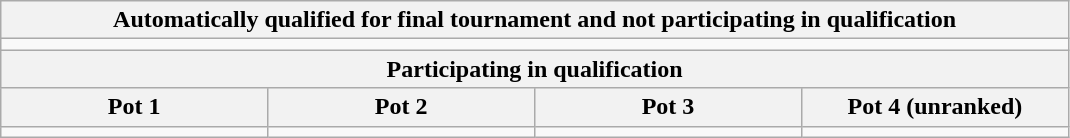<table class="wikitable">
<tr>
<th colspan=5>Automatically qualified for final tournament and not participating in qualification</th>
</tr>
<tr>
<td colspan=5 valign=top></td>
</tr>
<tr>
<th colspan=5>Participating in qualification</th>
</tr>
<tr>
<th width=20%>Pot 1</th>
<th width=20%>Pot 2</th>
<th width=20%>Pot 3</th>
<th width=20%>Pot 4 (unranked)</th>
</tr>
<tr>
<td valign=top></td>
<td valign=top></td>
<td valign=top></td>
<td valign=top></td>
</tr>
</table>
